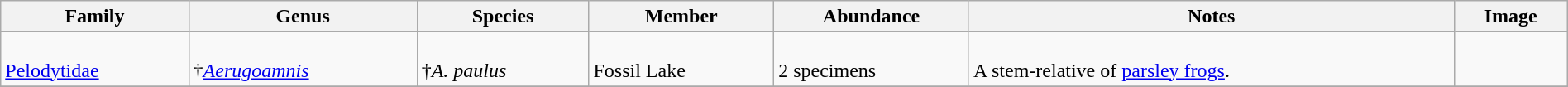<table class="wikitable" style="margin:auto;width:100%;">
<tr>
<th>Family</th>
<th>Genus</th>
<th>Species</th>
<th>Member</th>
<th>Abundance</th>
<th>Notes</th>
<th>Image</th>
</tr>
<tr>
<td><br><a href='#'>Pelodytidae</a></td>
<td><br>†<em><a href='#'>Aerugoamnis</a></em></td>
<td><br>†<em>A. paulus</em> </td>
<td><br>Fossil Lake</td>
<td><br>2 specimens</td>
<td><br>A stem-relative of <a href='#'>parsley frogs</a>.</td>
<td><br></td>
</tr>
<tr>
</tr>
</table>
